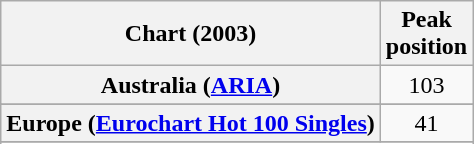<table class="wikitable sortable plainrowheaders" style="text-align:center">
<tr>
<th scope="col">Chart (2003)</th>
<th scope="col">Peak<br>position</th>
</tr>
<tr>
<th scope="row">Australia (<a href='#'>ARIA</a>)</th>
<td>103</td>
</tr>
<tr>
</tr>
<tr>
<th scope="row">Europe (<a href='#'>Eurochart Hot 100 Singles</a>)</th>
<td>41</td>
</tr>
<tr>
</tr>
<tr>
</tr>
<tr>
</tr>
<tr>
</tr>
<tr>
</tr>
<tr>
</tr>
<tr>
</tr>
<tr>
</tr>
<tr>
</tr>
</table>
